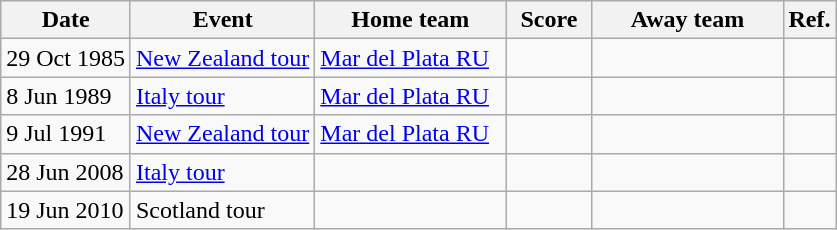<table class="wikitable"  style="text-align:left; width:;">
<tr>
<th>Date</th>
<th width= px>Event</th>
<th width=120px>Home team</th>
<th width=50px>Score</th>
<th width=120px>Away team</th>
<th>Ref.</th>
</tr>
<tr>
<td>29 Oct 1985</td>
<td><a href='#'>New Zealand tour</a></td>
<td><a href='#'>Mar del Plata RU</a></td>
<td></td>
<td></td>
<td></td>
</tr>
<tr>
<td>8 Jun 1989</td>
<td><a href='#'>Italy tour</a></td>
<td><a href='#'>Mar del Plata RU</a></td>
<td></td>
<td></td>
<td></td>
</tr>
<tr>
<td>9 Jul 1991</td>
<td><a href='#'>New Zealand tour</a></td>
<td><a href='#'>Mar del Plata RU</a></td>
<td></td>
<td></td>
<td></td>
</tr>
<tr>
<td>28 Jun 2008</td>
<td><a href='#'>Italy tour</a></td>
<td></td>
<td></td>
<td></td>
<td></td>
</tr>
<tr>
<td>19 Jun 2010</td>
<td>Scotland tour</td>
<td></td>
<td></td>
<td></td>
<td></td>
</tr>
</table>
